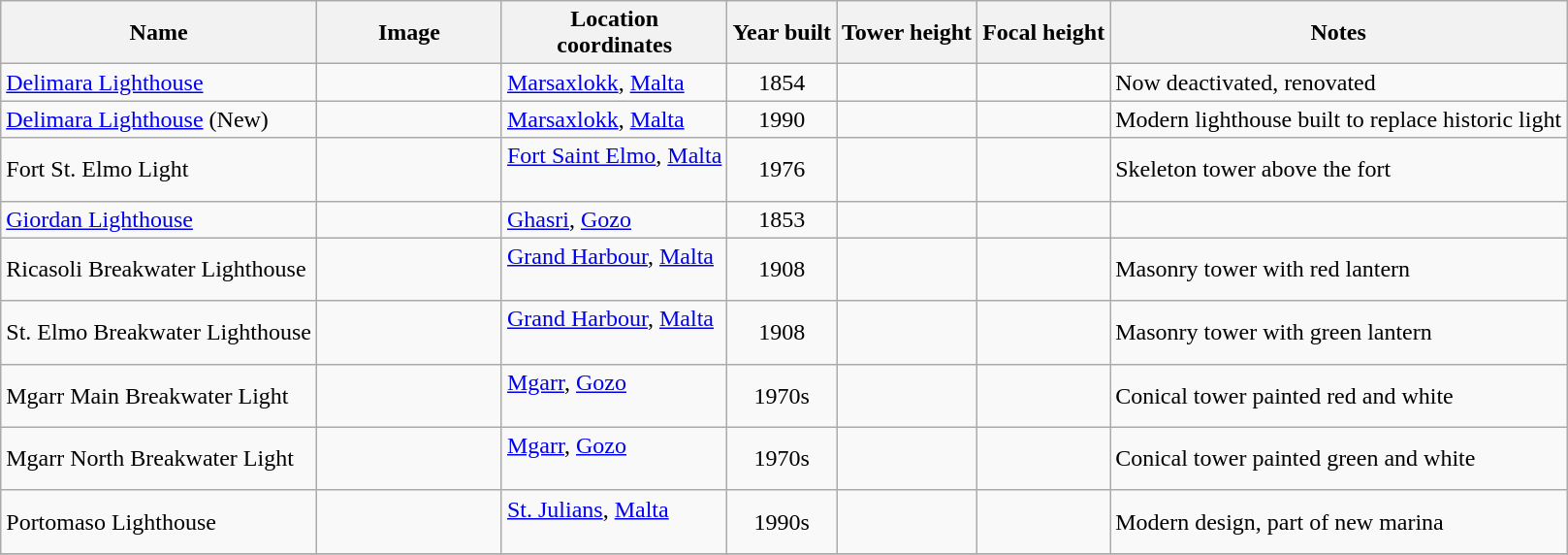<table class="wikitable sortable">
<tr>
<th>Name</th>
<th class="unsortable" align="center" width="120px">Image</th>
<th>Location <br> coordinates</th>
<th data-sort-type="number">Year built</th>
<th data-sort-type="number">Tower height</th>
<th data-sort-type="number">Focal height</th>
<th>Notes</th>
</tr>
<tr ---->
<td><a href='#'>Delimara Lighthouse</a></td>
<td></td>
<td><a href='#'>Marsaxlokk</a>, <a href='#'>Malta</a><br></td>
<td align="center">1854</td>
<td align="center"></td>
<td align="center"></td>
<td>Now deactivated, renovated</td>
</tr>
<tr>
<td><a href='#'>Delimara Lighthouse</a> (New)</td>
<td></td>
<td><a href='#'>Marsaxlokk</a>, <a href='#'>Malta</a><br></td>
<td align="center">1990</td>
<td align="center"></td>
<td align="center"></td>
<td>Modern lighthouse built to replace historic light</td>
</tr>
<tr>
<td>Fort St. Elmo Light</td>
<td></td>
<td><a href='#'>Fort Saint Elmo</a>, <a href='#'>Malta</a><br><br></td>
<td align="center">1976</td>
<td align="center"></td>
<td align="center"></td>
<td>Skeleton tower above the fort</td>
</tr>
<tr>
<td><a href='#'>Giordan Lighthouse</a></td>
<td></td>
<td><a href='#'>Ghasri</a>, <a href='#'>Gozo</a><br></td>
<td align="center">1853</td>
<td align="center"></td>
<td align="center"></td>
<td></td>
</tr>
<tr>
<td>Ricasoli Breakwater Lighthouse</td>
<td></td>
<td><a href='#'>Grand Harbour</a>, <a href='#'>Malta</a><br><br></td>
<td align="center">1908</td>
<td align="center"></td>
<td align="center"></td>
<td>Masonry tower with red lantern</td>
</tr>
<tr>
<td>St. Elmo Breakwater Lighthouse</td>
<td></td>
<td><a href='#'>Grand Harbour</a>, <a href='#'>Malta</a><br><br></td>
<td align="center">1908</td>
<td align="center"></td>
<td align="center"></td>
<td>Masonry tower with green lantern</td>
</tr>
<tr>
<td>Mgarr Main Breakwater Light</td>
<td></td>
<td><a href='#'>Mgarr</a>, <a href='#'>Gozo</a><br><br></td>
<td align="center">1970s</td>
<td align="center"></td>
<td align="center"></td>
<td>Conical tower painted red and white</td>
</tr>
<tr>
<td>Mgarr North Breakwater Light</td>
<td></td>
<td><a href='#'>Mgarr</a>, <a href='#'>Gozo</a><br><br></td>
<td align="center">1970s</td>
<td align="center"></td>
<td align="center"></td>
<td>Conical tower painted green and white</td>
</tr>
<tr>
<td>Portomaso Lighthouse</td>
<td></td>
<td><a href='#'>St. Julians</a>, <a href='#'>Malta</a><br><br></td>
<td align="center">1990s</td>
<td align="center"></td>
<td align="center"></td>
<td>Modern design, part of new marina</td>
</tr>
<tr>
</tr>
</table>
